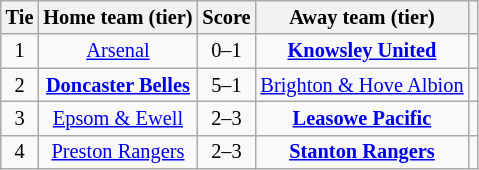<table class="wikitable" style="text-align:center; font-size:85%">
<tr>
<th>Tie</th>
<th>Home team (tier)</th>
<th>Score</th>
<th>Away team (tier)</th>
<th></th>
</tr>
<tr>
<td align="center">1</td>
<td><a href='#'>Arsenal</a></td>
<td align="center">0–1</td>
<td><strong><a href='#'>Knowsley United</a></strong></td>
<td></td>
</tr>
<tr>
<td align="center">2</td>
<td><strong><a href='#'>Doncaster Belles</a></strong></td>
<td align="center">5–1</td>
<td><a href='#'>Brighton & Hove Albion</a></td>
<td></td>
</tr>
<tr>
<td align="center">3</td>
<td><a href='#'>Epsom & Ewell</a></td>
<td align="center">2–3 </td>
<td><strong><a href='#'>Leasowe Pacific</a></strong></td>
<td></td>
</tr>
<tr>
<td align="center">4</td>
<td><a href='#'>Preston Rangers</a></td>
<td align="center">2–3 </td>
<td><strong><a href='#'>Stanton Rangers</a></strong></td>
<td></td>
</tr>
</table>
